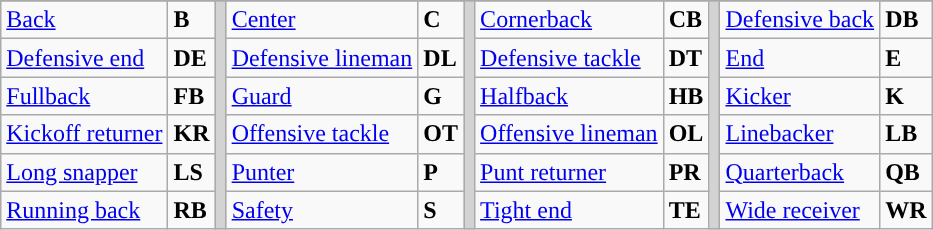<table class="wikitable">
<tr style="text-align:center; ">
</tr>
<tr>
<td><a href='#'>Back</a></td>
<td><strong>B</strong></td>
<td rowSpan="6" style="background-color:lightgrey;"></td>
<td><a href='#'>Center</a></td>
<td><strong>C</strong></td>
<td rowSpan="6" style="background-color:lightgrey;"></td>
<td><a href='#'>Cornerback</a></td>
<td><strong>CB</strong></td>
<td rowSpan="6" style="background-color:lightgrey;"></td>
<td><a href='#'>Defensive back</a></td>
<td><strong>DB</strong></td>
</tr>
<tr>
<td><a href='#'>Defensive end</a></td>
<td><strong>DE</strong></td>
<td><a href='#'>Defensive lineman</a></td>
<td><strong>DL</strong></td>
<td><a href='#'>Defensive tackle</a></td>
<td><strong>DT</strong></td>
<td><a href='#'>End</a></td>
<td><strong>E</strong></td>
</tr>
<tr>
<td><a href='#'>Fullback</a></td>
<td><strong>FB</strong></td>
<td><a href='#'>Guard</a></td>
<td><strong>G</strong></td>
<td><a href='#'>Halfback</a></td>
<td><strong>HB</strong></td>
<td><a href='#'>Kicker</a></td>
<td><strong>K</strong></td>
</tr>
<tr>
<td><a href='#'>Kickoff returner</a></td>
<td><strong>KR</strong></td>
<td><a href='#'>Offensive tackle</a></td>
<td><strong>OT</strong></td>
<td><a href='#'>Offensive lineman</a></td>
<td><strong>OL</strong></td>
<td><a href='#'>Linebacker</a></td>
<td><strong>LB</strong></td>
</tr>
<tr>
<td><a href='#'>Long snapper</a></td>
<td><strong>LS</strong></td>
<td><a href='#'>Punter</a></td>
<td><strong>P</strong></td>
<td><a href='#'>Punt returner</a></td>
<td><strong>PR</strong></td>
<td><a href='#'>Quarterback</a></td>
<td><strong>QB</strong></td>
</tr>
<tr>
<td><a href='#'>Running back</a></td>
<td><strong>RB</strong></td>
<td><a href='#'>Safety</a></td>
<td><strong>S</strong></td>
<td><a href='#'>Tight end</a></td>
<td><strong>TE</strong></td>
<td><a href='#'>Wide receiver</a></td>
<td><strong>WR</strong></td>
</tr>
</table>
